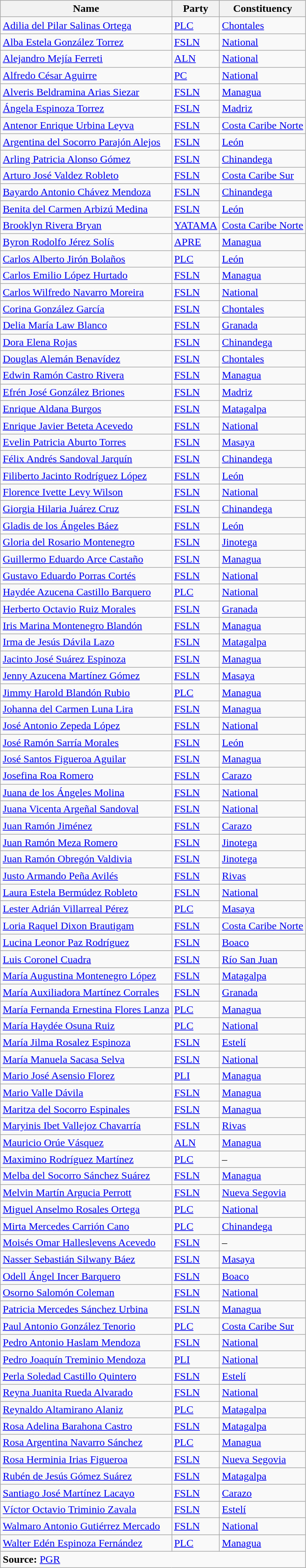<table class="wikitable sortable">
<tr>
<th>Name</th>
<th>Party</th>
<th>Constituency</th>
</tr>
<tr>
<td><a href='#'>Adilia del Pilar Salinas Ortega</a></td>
<td><a href='#'>PLC</a></td>
<td><a href='#'>Chontales</a></td>
</tr>
<tr>
<td><a href='#'>Alba Estela González Torrez</a></td>
<td><a href='#'>FSLN</a></td>
<td><a href='#'>National</a></td>
</tr>
<tr>
<td><a href='#'>Alejandro Mejía Ferreti</a></td>
<td><a href='#'>ALN</a></td>
<td><a href='#'>National</a></td>
</tr>
<tr>
<td><a href='#'>Alfredo César Aguirre</a></td>
<td><a href='#'>PC</a></td>
<td><a href='#'>National</a></td>
</tr>
<tr>
<td><a href='#'>Alveris Beldramina Arias Siezar</a></td>
<td><a href='#'>FSLN</a></td>
<td><a href='#'>Managua</a></td>
</tr>
<tr>
<td><a href='#'>Ángela Espinoza Torrez</a></td>
<td><a href='#'>FSLN</a></td>
<td><a href='#'>Madriz</a></td>
</tr>
<tr>
<td><a href='#'>Antenor Enrique Urbina Leyva</a></td>
<td><a href='#'>FSLN</a></td>
<td><a href='#'>Costa Caribe Norte</a></td>
</tr>
<tr>
<td><a href='#'>Argentina del Socorro Parajón Alejos</a></td>
<td><a href='#'>FSLN</a></td>
<td><a href='#'>León</a></td>
</tr>
<tr>
<td><a href='#'>Arling Patricia Alonso Gómez</a></td>
<td><a href='#'>FSLN</a></td>
<td><a href='#'>Chinandega</a></td>
</tr>
<tr>
<td><a href='#'>Arturo José Valdez Robleto</a></td>
<td><a href='#'>FSLN</a></td>
<td><a href='#'>Costa Caribe Sur</a></td>
</tr>
<tr>
<td><a href='#'>Bayardo Antonio Chávez Mendoza</a></td>
<td><a href='#'>FSLN</a></td>
<td><a href='#'>Chinandega</a></td>
</tr>
<tr>
<td><a href='#'>Benita del Carmen Arbizú Medina</a></td>
<td><a href='#'>FSLN</a></td>
<td><a href='#'>León</a></td>
</tr>
<tr>
<td><a href='#'>Brooklyn Rivera Bryan</a></td>
<td><a href='#'>YATAMA</a></td>
<td><a href='#'>Costa Caribe Norte</a></td>
</tr>
<tr>
<td><a href='#'>Byron Rodolfo Jérez Solís</a></td>
<td><a href='#'>APRE</a></td>
<td><a href='#'>Managua</a></td>
</tr>
<tr>
<td><a href='#'>Carlos Alberto Jirón Bolaños</a></td>
<td><a href='#'>PLC</a></td>
<td><a href='#'>León</a></td>
</tr>
<tr>
<td><a href='#'>Carlos Emilio López Hurtado</a></td>
<td><a href='#'>FSLN</a></td>
<td><a href='#'>Managua</a></td>
</tr>
<tr>
<td><a href='#'>Carlos Wilfredo Navarro Moreira</a></td>
<td><a href='#'>FSLN</a></td>
<td><a href='#'>National</a></td>
</tr>
<tr>
<td><a href='#'>Corina González García</a></td>
<td><a href='#'>FSLN</a></td>
<td><a href='#'>Chontales</a></td>
</tr>
<tr>
<td><a href='#'>Delia María Law Blanco</a></td>
<td><a href='#'>FSLN</a></td>
<td><a href='#'>Granada</a></td>
</tr>
<tr>
<td><a href='#'>Dora Elena Rojas</a></td>
<td><a href='#'>FSLN</a></td>
<td><a href='#'>Chinandega</a></td>
</tr>
<tr>
<td><a href='#'>Douglas Alemán Benavídez</a></td>
<td><a href='#'>FSLN</a></td>
<td><a href='#'>Chontales</a></td>
</tr>
<tr>
<td><a href='#'>Edwin Ramón Castro Rivera</a></td>
<td><a href='#'>FSLN</a></td>
<td><a href='#'>Managua</a></td>
</tr>
<tr>
<td><a href='#'>Efrén José González Briones</a></td>
<td><a href='#'>FSLN</a></td>
<td><a href='#'>Madriz</a></td>
</tr>
<tr>
<td><a href='#'>Enrique Aldana Burgos</a></td>
<td><a href='#'>FSLN</a></td>
<td><a href='#'>Matagalpa</a></td>
</tr>
<tr>
<td><a href='#'>Enrique Javier Beteta Acevedo</a></td>
<td><a href='#'>FSLN</a></td>
<td><a href='#'>National</a></td>
</tr>
<tr>
<td><a href='#'>Evelin Patricia Aburto Torres</a></td>
<td><a href='#'>FSLN</a></td>
<td><a href='#'>Masaya</a></td>
</tr>
<tr>
<td><a href='#'>Félix Andrés Sandoval Jarquín</a></td>
<td><a href='#'>FSLN</a></td>
<td><a href='#'>Chinandega</a></td>
</tr>
<tr>
<td><a href='#'>Filiberto Jacinto Rodríguez López</a></td>
<td><a href='#'>FSLN</a></td>
<td><a href='#'>León</a></td>
</tr>
<tr>
<td><a href='#'>Florence Ivette Levy Wilson</a></td>
<td><a href='#'>FSLN</a></td>
<td><a href='#'>National</a></td>
</tr>
<tr>
<td><a href='#'>Giorgia Hilaria Juárez Cruz</a></td>
<td><a href='#'>FSLN</a></td>
<td><a href='#'>Chinandega</a></td>
</tr>
<tr>
<td><a href='#'>Gladis de los Ángeles Báez</a></td>
<td><a href='#'>FSLN</a></td>
<td><a href='#'>León</a></td>
</tr>
<tr>
<td><a href='#'>Gloria del Rosario Montenegro</a></td>
<td><a href='#'>FSLN</a></td>
<td><a href='#'>Jinotega</a></td>
</tr>
<tr>
<td><a href='#'>Guillermo Eduardo Arce Castaño</a></td>
<td><a href='#'>FSLN</a></td>
<td><a href='#'>Managua</a></td>
</tr>
<tr>
<td><a href='#'>Gustavo Eduardo Porras Cortés</a></td>
<td><a href='#'>FSLN</a></td>
<td><a href='#'>National</a></td>
</tr>
<tr>
<td><a href='#'>Haydée Azucena Castillo Barquero</a></td>
<td><a href='#'>PLC</a></td>
<td><a href='#'>National</a></td>
</tr>
<tr>
<td><a href='#'>Herberto Octavio Ruiz Morales</a></td>
<td><a href='#'>FSLN</a></td>
<td><a href='#'>Granada</a></td>
</tr>
<tr>
<td><a href='#'>Iris Marina Montenegro Blandón</a></td>
<td><a href='#'>FSLN</a></td>
<td><a href='#'>Managua</a></td>
</tr>
<tr>
<td><a href='#'>Irma de Jesús Dávila Lazo</a></td>
<td><a href='#'>FSLN</a></td>
<td><a href='#'>Matagalpa</a></td>
</tr>
<tr>
<td><a href='#'>Jacinto José Suárez Espinoza</a></td>
<td><a href='#'>FSLN</a></td>
<td><a href='#'>Managua</a></td>
</tr>
<tr>
<td><a href='#'>Jenny Azucena Martínez Gómez</a></td>
<td><a href='#'>FSLN</a></td>
<td><a href='#'>Masaya</a></td>
</tr>
<tr>
<td><a href='#'>Jimmy Harold Blandón Rubio</a></td>
<td><a href='#'>PLC</a></td>
<td><a href='#'>Managua</a></td>
</tr>
<tr>
<td><a href='#'>Johanna del Carmen Luna Lira</a></td>
<td><a href='#'>FSLN</a></td>
<td><a href='#'>Managua</a></td>
</tr>
<tr>
<td><a href='#'>José Antonio Zepeda López</a></td>
<td><a href='#'>FSLN</a></td>
<td><a href='#'>National</a></td>
</tr>
<tr>
<td><a href='#'>José Ramón Sarría Morales</a></td>
<td><a href='#'>FSLN</a></td>
<td><a href='#'>León</a></td>
</tr>
<tr>
<td><a href='#'>José Santos Figueroa Aguilar</a></td>
<td><a href='#'>FSLN</a></td>
<td><a href='#'>Managua</a></td>
</tr>
<tr>
<td><a href='#'>Josefina Roa Romero</a></td>
<td><a href='#'>FSLN</a></td>
<td><a href='#'>Carazo</a></td>
</tr>
<tr>
<td><a href='#'>Juana de los Ángeles Molina</a></td>
<td><a href='#'>FSLN</a></td>
<td><a href='#'>National</a></td>
</tr>
<tr>
<td><a href='#'>Juana Vicenta Argeñal Sandoval</a></td>
<td><a href='#'>FSLN</a></td>
<td><a href='#'>National</a></td>
</tr>
<tr>
<td><a href='#'>Juan Ramón Jiménez</a></td>
<td><a href='#'>FSLN</a></td>
<td><a href='#'>Carazo</a></td>
</tr>
<tr>
<td><a href='#'>Juan Ramón Meza Romero</a></td>
<td><a href='#'>FSLN</a></td>
<td><a href='#'>Jinotega</a></td>
</tr>
<tr>
<td><a href='#'>Juan Ramón Obregón Valdivia</a></td>
<td><a href='#'>FSLN</a></td>
<td><a href='#'>Jinotega</a></td>
</tr>
<tr>
<td><a href='#'>Justo Armando Peña Avilés</a></td>
<td><a href='#'>FSLN</a></td>
<td><a href='#'>Rivas</a></td>
</tr>
<tr>
<td><a href='#'>Laura Estela Bermúdez Robleto</a></td>
<td><a href='#'>FSLN</a></td>
<td><a href='#'>National</a></td>
</tr>
<tr>
<td><a href='#'>Lester Adrián Villarreal Pérez</a></td>
<td><a href='#'>PLC</a></td>
<td><a href='#'>Masaya</a></td>
</tr>
<tr>
<td><a href='#'>Loria Raquel Dixon Brautigam</a></td>
<td><a href='#'>FSLN</a></td>
<td><a href='#'>Costa Caribe Norte</a></td>
</tr>
<tr>
<td><a href='#'>Lucina Leonor Paz Rodríguez</a></td>
<td><a href='#'>FSLN</a></td>
<td><a href='#'>Boaco</a></td>
</tr>
<tr>
<td><a href='#'>Luis Coronel Cuadra</a></td>
<td><a href='#'>FSLN</a></td>
<td><a href='#'>Río San Juan</a></td>
</tr>
<tr>
<td><a href='#'>María Augustina Montenegro López</a></td>
<td><a href='#'>FSLN</a></td>
<td><a href='#'>Matagalpa</a></td>
</tr>
<tr>
<td><a href='#'>María Auxiliadora Martínez Corrales</a></td>
<td><a href='#'>FSLN</a></td>
<td><a href='#'>Granada</a></td>
</tr>
<tr>
<td><a href='#'>María Fernanda Ernestina Flores Lanza</a></td>
<td><a href='#'>PLC</a></td>
<td><a href='#'>Managua</a></td>
</tr>
<tr>
<td><a href='#'>María Haydée Osuna Ruiz</a></td>
<td><a href='#'>PLC</a></td>
<td><a href='#'>National</a></td>
</tr>
<tr>
<td><a href='#'>María Jilma Rosalez Espinoza</a></td>
<td><a href='#'>FSLN</a></td>
<td><a href='#'>Estelí</a></td>
</tr>
<tr>
<td><a href='#'>María Manuela Sacasa Selva</a></td>
<td><a href='#'>FSLN</a></td>
<td><a href='#'>National</a></td>
</tr>
<tr>
<td><a href='#'>Mario José Asensio Florez</a></td>
<td><a href='#'>PLI</a></td>
<td><a href='#'>Managua</a></td>
</tr>
<tr>
<td><a href='#'>Mario Valle Dávila</a></td>
<td><a href='#'>FSLN</a></td>
<td><a href='#'>Managua</a></td>
</tr>
<tr>
<td><a href='#'>Maritza del Socorro Espinales</a></td>
<td><a href='#'>FSLN</a></td>
<td><a href='#'>Managua</a></td>
</tr>
<tr>
<td><a href='#'>Maryinis Ibet Vallejoz Chavarría</a></td>
<td><a href='#'>FSLN</a></td>
<td><a href='#'>Rivas</a></td>
</tr>
<tr>
<td><a href='#'>Mauricio Orúe Vásquez</a></td>
<td><a href='#'>ALN</a></td>
<td><a href='#'>Managua</a></td>
</tr>
<tr>
<td><a href='#'>Maximino Rodríguez Martínez</a></td>
<td><a href='#'>PLC</a></td>
<td>–</td>
</tr>
<tr>
<td><a href='#'>Melba del Socorro Sánchez Suárez</a></td>
<td><a href='#'>FSLN</a></td>
<td><a href='#'>Managua</a></td>
</tr>
<tr>
<td><a href='#'>Melvin Martín Argucia Perrott</a></td>
<td><a href='#'>FSLN</a></td>
<td><a href='#'>Nueva Segovia</a></td>
</tr>
<tr>
<td><a href='#'>Miguel Anselmo Rosales Ortega</a></td>
<td><a href='#'>PLC</a></td>
<td><a href='#'>National</a></td>
</tr>
<tr>
<td><a href='#'>Mirta Mercedes Carrión Cano</a></td>
<td><a href='#'>PLC</a></td>
<td><a href='#'>Chinandega</a></td>
</tr>
<tr>
<td><a href='#'>Moisés Omar Halleslevens Acevedo</a></td>
<td><a href='#'>FSLN</a></td>
<td>–</td>
</tr>
<tr>
<td><a href='#'>Nasser Sebastián Silwany Báez</a></td>
<td><a href='#'>FSLN</a></td>
<td><a href='#'>Masaya</a></td>
</tr>
<tr>
<td><a href='#'>Odell Ángel Incer Barquero</a></td>
<td><a href='#'>FSLN</a></td>
<td><a href='#'>Boaco</a></td>
</tr>
<tr>
<td><a href='#'>Osorno Salomón Coleman</a></td>
<td><a href='#'>FSLN</a></td>
<td><a href='#'>National</a></td>
</tr>
<tr>
<td><a href='#'>Patricia Mercedes Sánchez Urbina</a></td>
<td><a href='#'>FSLN</a></td>
<td><a href='#'>Managua</a></td>
</tr>
<tr>
<td><a href='#'>Paul Antonio González Tenorio</a></td>
<td><a href='#'>PLC</a></td>
<td><a href='#'>Costa Caribe Sur</a></td>
</tr>
<tr>
<td><a href='#'>Pedro Antonio Haslam Mendoza</a></td>
<td><a href='#'>FSLN</a></td>
<td><a href='#'>National</a></td>
</tr>
<tr>
<td><a href='#'>Pedro Joaquín Treminio Mendoza</a></td>
<td><a href='#'>PLI</a></td>
<td><a href='#'>National</a></td>
</tr>
<tr>
<td><a href='#'>Perla Soledad Castillo Quintero</a></td>
<td><a href='#'>FSLN</a></td>
<td><a href='#'>Estelí</a></td>
</tr>
<tr>
<td><a href='#'>Reyna Juanita Rueda Alvarado</a></td>
<td><a href='#'>FSLN</a></td>
<td><a href='#'>National</a></td>
</tr>
<tr>
<td><a href='#'>Reynaldo Altamirano Alaniz</a></td>
<td><a href='#'>PLC</a></td>
<td><a href='#'>Matagalpa</a></td>
</tr>
<tr>
<td><a href='#'>Rosa Adelina Barahona Castro</a></td>
<td><a href='#'>FSLN</a></td>
<td><a href='#'>Matagalpa</a></td>
</tr>
<tr>
<td><a href='#'>Rosa Argentina Navarro Sánchez</a></td>
<td><a href='#'>PLC</a></td>
<td><a href='#'>Managua</a></td>
</tr>
<tr>
<td><a href='#'>Rosa Herminia Irias Figueroa</a></td>
<td><a href='#'>FSLN</a></td>
<td><a href='#'>Nueva Segovia</a></td>
</tr>
<tr>
<td><a href='#'>Rubén de Jesús Gómez Suárez</a></td>
<td><a href='#'>FSLN</a></td>
<td><a href='#'>Matagalpa</a></td>
</tr>
<tr>
<td><a href='#'>Santiago José Martínez Lacayo</a></td>
<td><a href='#'>FSLN</a></td>
<td><a href='#'>Carazo</a></td>
</tr>
<tr>
<td><a href='#'>Víctor Octavio Triminio Zavala</a></td>
<td><a href='#'>FSLN</a></td>
<td><a href='#'>Estelí</a></td>
</tr>
<tr>
<td><a href='#'>Walmaro Antonio Gutiérrez Mercado</a></td>
<td><a href='#'>FSLN</a></td>
<td><a href='#'>National</a></td>
</tr>
<tr>
<td><a href='#'>Walter Edén Espinoza Fernández</a></td>
<td><a href='#'>PLC</a></td>
<td><a href='#'>Managua</a></td>
</tr>
<tr class=sortbottom>
<td colspan=3><strong>Source:</strong> <a href='#'>PGR</a> </td>
</tr>
</table>
